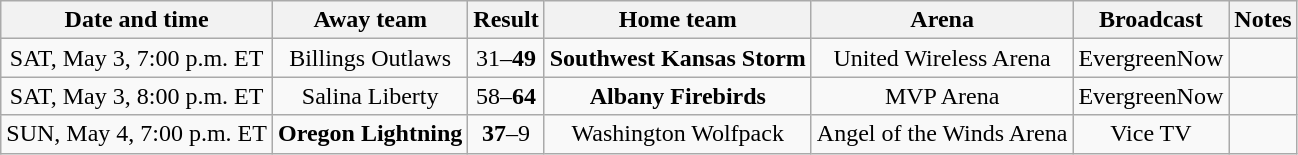<table class="wikitable" style="text-align:center;">
<tr>
<th>Date and time</th>
<th>Away team</th>
<th>Result</th>
<th>Home team</th>
<th>Arena</th>
<th>Broadcast</th>
<th>Notes</th>
</tr>
<tr>
<td>SAT, May 3, 7:00 p.m. ET</td>
<td>Billings Outlaws</td>
<td>31–<strong>49</strong></td>
<td><strong>Southwest Kansas Storm</strong></td>
<td>United Wireless Arena</td>
<td>EvergreenNow</td>
<td></td>
</tr>
<tr>
<td>SAT, May 3, 8:00 p.m. ET</td>
<td>Salina Liberty</td>
<td>58–<strong>64</strong></td>
<td><strong>Albany Firebirds</strong></td>
<td>MVP Arena</td>
<td>EvergreenNow</td>
<td></td>
</tr>
<tr>
<td>SUN, May 4, 7:00 p.m. ET</td>
<td><strong>Oregon Lightning</strong></td>
<td><strong>37</strong>–9</td>
<td>Washington Wolfpack</td>
<td>Angel of the Winds Arena</td>
<td>Vice TV</td>
<td></td>
</tr>
</table>
